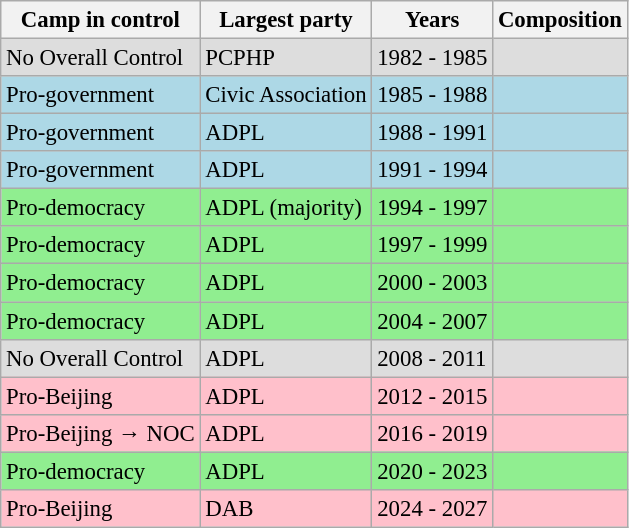<table class="wikitable" style="font-size: 95%;">
<tr>
<th>Camp in control</th>
<th>Largest party</th>
<th>Years</th>
<th>Composition</th>
</tr>
<tr ! style="background-color: #DDDDDD">
<td>No Overall Control</td>
<td>PCPHP</td>
<td>1982 - 1985</td>
<td></td>
</tr>
<tr ! style="background-color: LightBlue">
<td>Pro-government</td>
<td>Civic Association</td>
<td>1985 - 1988</td>
<td></td>
</tr>
<tr ! style="background-color: LightBlue">
<td>Pro-government</td>
<td>ADPL</td>
<td>1988 - 1991</td>
<td></td>
</tr>
<tr ! style="background-color: LightBlue">
<td>Pro-government</td>
<td>ADPL</td>
<td>1991 - 1994</td>
<td></td>
</tr>
<tr ! style="background-color: LightGreen">
<td>Pro-democracy</td>
<td>ADPL (majority)</td>
<td>1994 - 1997</td>
<td></td>
</tr>
<tr ! style="background-color: LightGreen">
<td>Pro-democracy</td>
<td>ADPL</td>
<td>1997 - 1999</td>
<td></td>
</tr>
<tr ! style="background-color: LightGreen">
<td>Pro-democracy</td>
<td>ADPL</td>
<td>2000 - 2003</td>
<td></td>
</tr>
<tr ! style="background-color: LightGreen">
<td>Pro-democracy</td>
<td>ADPL</td>
<td>2004 - 2007</td>
<td></td>
</tr>
<tr ! style="background-color:#DDDDDD">
<td>No Overall Control</td>
<td>ADPL</td>
<td>2008 - 2011</td>
<td></td>
</tr>
<tr ! style="background-color: Pink">
<td>Pro-Beijing</td>
<td>ADPL</td>
<td>2012 - 2015</td>
<td></td>
</tr>
<tr ! style="background-color: Pink">
<td>Pro-Beijing → NOC</td>
<td>ADPL</td>
<td>2016 - 2019</td>
<td></td>
</tr>
<tr ! style="background-color: LightGreen">
<td>Pro-democracy</td>
<td>ADPL</td>
<td>2020 - 2023</td>
<td></td>
</tr>
<tr ! style="background-color: Pink">
<td>Pro-Beijing</td>
<td>DAB</td>
<td>2024 - 2027</td>
<td></td>
</tr>
</table>
